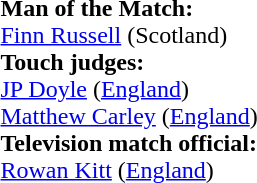<table style="width:100%">
<tr>
<td><br><strong>Man of the Match:</strong>
<br><a href='#'>Finn Russell</a> (Scotland)<br><strong>Touch judges:</strong>
<br><a href='#'>JP Doyle</a> (<a href='#'>England</a>)
<br><a href='#'>Matthew Carley</a> (<a href='#'>England</a>)
<br><strong>Television match official:</strong>
<br><a href='#'>Rowan Kitt</a> (<a href='#'>England</a>)</td>
</tr>
</table>
